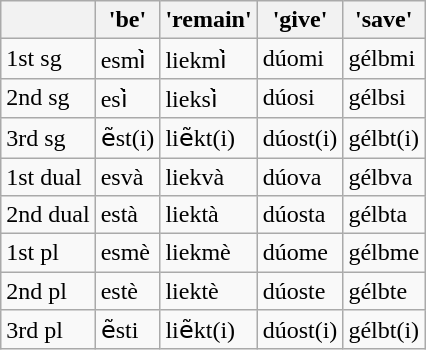<table class="wikitable">
<tr>
<th> </th>
<th>'be'</th>
<th>'remain'</th>
<th>'give'</th>
<th>'save'</th>
</tr>
<tr>
<td>1st sg</td>
<td>esmı̇̀</td>
<td>liekmı̇̀</td>
<td>dúomi</td>
<td>gélbmi</td>
</tr>
<tr>
<td>2nd sg</td>
<td>esı̇̀</td>
<td>lieksı̇̀</td>
<td>dúosi</td>
<td>gélbsi</td>
</tr>
<tr>
<td>3rd sg</td>
<td>ẽst(i)</td>
<td>liẽkt(i)</td>
<td>dúost(i)</td>
<td>gélbt(i)</td>
</tr>
<tr>
<td>1st dual</td>
<td>esvà</td>
<td>liekvà</td>
<td>dúova</td>
<td>gélbva</td>
</tr>
<tr>
<td>2nd dual</td>
<td>està</td>
<td>liektà</td>
<td>dúosta</td>
<td>gélbta</td>
</tr>
<tr>
<td>1st pl</td>
<td>esmè</td>
<td>liekmè</td>
<td>dúome</td>
<td>gélbme</td>
</tr>
<tr>
<td>2nd pl</td>
<td>estè</td>
<td>liektè</td>
<td>dúoste</td>
<td>gélbte</td>
</tr>
<tr>
<td>3rd pl</td>
<td>ẽsti</td>
<td>liẽkt(i)</td>
<td>dúost(i)</td>
<td>gélbt(i)</td>
</tr>
</table>
